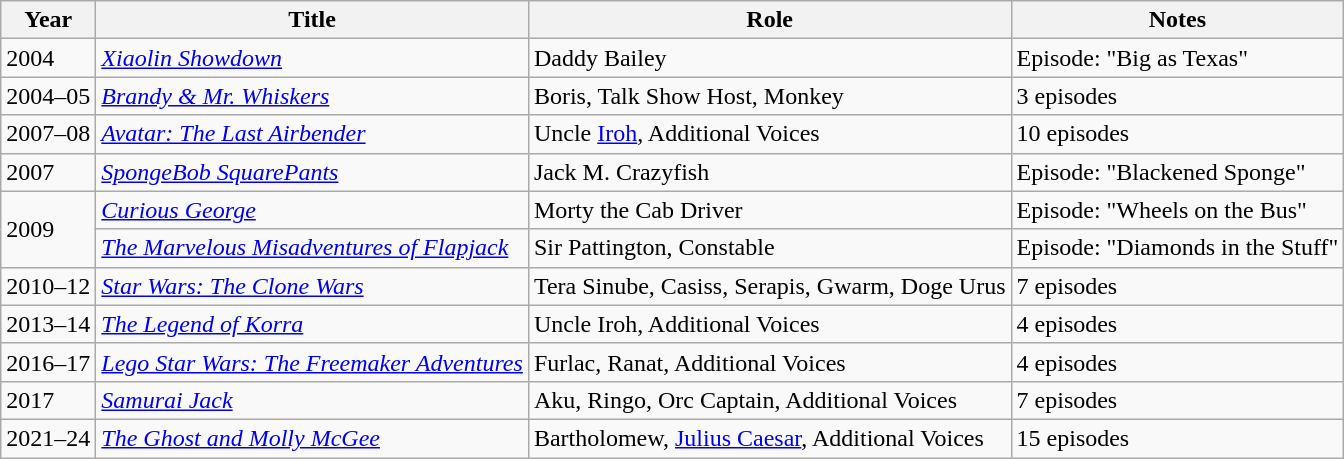<table class="wikitable sortable">
<tr>
<th>Year</th>
<th>Title</th>
<th>Role</th>
<th class="unsortable">Notes</th>
</tr>
<tr>
<td>2004</td>
<td><em><a href='#'>Xiaolin Showdown</a></em></td>
<td>Daddy Bailey</td>
<td>Episode: "Big as Texas"</td>
</tr>
<tr>
<td>2004–05</td>
<td><em><a href='#'>Brandy & Mr. Whiskers</a></em></td>
<td>Boris, Talk Show Host, Monkey</td>
<td>3 episodes</td>
</tr>
<tr>
<td>2007–08</td>
<td><em><a href='#'>Avatar: The Last Airbender</a></em></td>
<td>Uncle <a href='#'>Iroh</a>, Additional Voices</td>
<td>10 episodes</td>
</tr>
<tr>
<td>2007</td>
<td><em><a href='#'>SpongeBob SquarePants</a></em></td>
<td>Jack M. Crazyfish</td>
<td>Episode: "Blackened Sponge"</td>
</tr>
<tr>
<td rowspan = "2">2009</td>
<td><em><a href='#'>Curious George</a></em></td>
<td>Morty the Cab Driver</td>
<td>Episode: "Wheels on the Bus"</td>
</tr>
<tr>
<td><em><a href='#'>The Marvelous Misadventures of Flapjack</a></em></td>
<td>Sir Pattington, Constable</td>
<td>Episode: "Diamonds in the Stuff"</td>
</tr>
<tr>
<td>2010–12</td>
<td><em><a href='#'>Star Wars: The Clone Wars</a></em></td>
<td>Tera Sinube, Casiss, Serapis, Gwarm, Doge Urus</td>
<td>7 episodes</td>
</tr>
<tr>
<td>2013–14</td>
<td><em><a href='#'>The Legend of Korra</a></em></td>
<td>Uncle Iroh, Additional Voices</td>
<td>4 episodes</td>
</tr>
<tr>
<td>2016–17</td>
<td><em><a href='#'>Lego Star Wars: The Freemaker Adventures</a></em></td>
<td>Furlac, Ranat, Additional Voices</td>
<td>4 episodes</td>
</tr>
<tr>
<td>2017</td>
<td><em><a href='#'>Samurai Jack</a></em></td>
<td>Aku, Ringo, Orc Captain, Additional Voices</td>
<td>7 episodes</td>
</tr>
<tr>
<td>2021–24</td>
<td><em><a href='#'>The Ghost and Molly McGee</a></em></td>
<td>Bartholomew, <a href='#'>Julius Caesar</a>, Additional Voices</td>
<td>15 episodes</td>
</tr>
</table>
